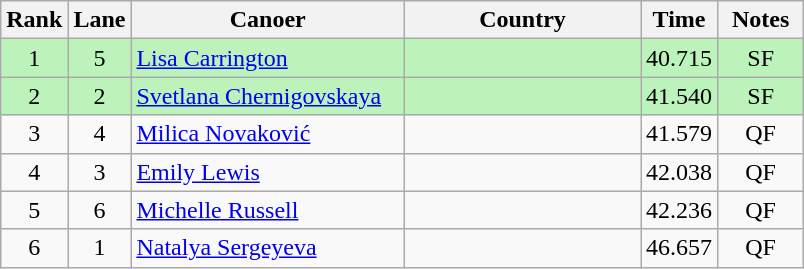<table class="wikitable" style="text-align:center;">
<tr>
<th width=30>Rank</th>
<th width=30>Lane</th>
<th width=175>Canoer</th>
<th width=150>Country</th>
<th width=30>Time</th>
<th width=50>Notes</th>
</tr>
<tr bgcolor=bbf3bb>
<td>1</td>
<td>5</td>
<td align=left><a href='#'>Lisa Carrington</a></td>
<td align=left></td>
<td>40.715</td>
<td>SF</td>
</tr>
<tr bgcolor=bbf3bb>
<td>2</td>
<td>2</td>
<td align=left><a href='#'>Svetlana Chernigovskaya</a></td>
<td align=left></td>
<td>41.540</td>
<td>SF</td>
</tr>
<tr>
<td>3</td>
<td>4</td>
<td align=left><a href='#'>Milica Novaković</a></td>
<td align=left></td>
<td>41.579</td>
<td>QF</td>
</tr>
<tr>
<td>4</td>
<td>3</td>
<td align=left><a href='#'>Emily Lewis</a></td>
<td align=left></td>
<td>42.038</td>
<td>QF</td>
</tr>
<tr>
<td>5</td>
<td>6</td>
<td align=left><a href='#'>Michelle Russell</a></td>
<td align=left></td>
<td>42.236</td>
<td>QF</td>
</tr>
<tr>
<td>6</td>
<td>1</td>
<td align=left><a href='#'>Natalya Sergeyeva</a></td>
<td align=left></td>
<td>46.657</td>
<td>QF</td>
</tr>
</table>
